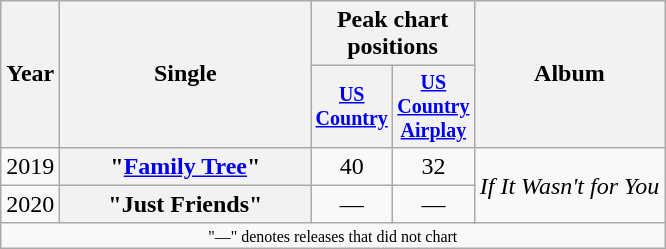<table class="wikitable plainrowheaders" style="text-align:center;">
<tr>
<th rowspan="2">Year</th>
<th rowspan="2" style="width:10em;">Single</th>
<th colspan="2">Peak chart<br>positions</th>
<th rowspan="2">Album</th>
</tr>
<tr style="font-size:smaller;">
<th width="45"><a href='#'>US Country</a></th>
<th width="45"><a href='#'>US Country Airplay</a></th>
</tr>
<tr>
<td>2019</td>
<th scope="row">"<a href='#'>Family Tree</a>"</th>
<td>40</td>
<td>32</td>
<td rowspan="2"><em>If It Wasn't for You</em></td>
</tr>
<tr>
<td>2020</td>
<th scope="row">"Just Friends"</th>
<td>—</td>
<td>—</td>
</tr>
<tr>
<td colspan="5" style="font-size:8pt">"—" denotes releases that did not chart</td>
</tr>
</table>
